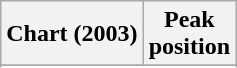<table class="wikitable sortable plainrowheaders" style="text-align:center">
<tr>
<th scope="col">Chart (2003)</th>
<th scope="col">Peak<br> position</th>
</tr>
<tr>
</tr>
<tr>
</tr>
</table>
